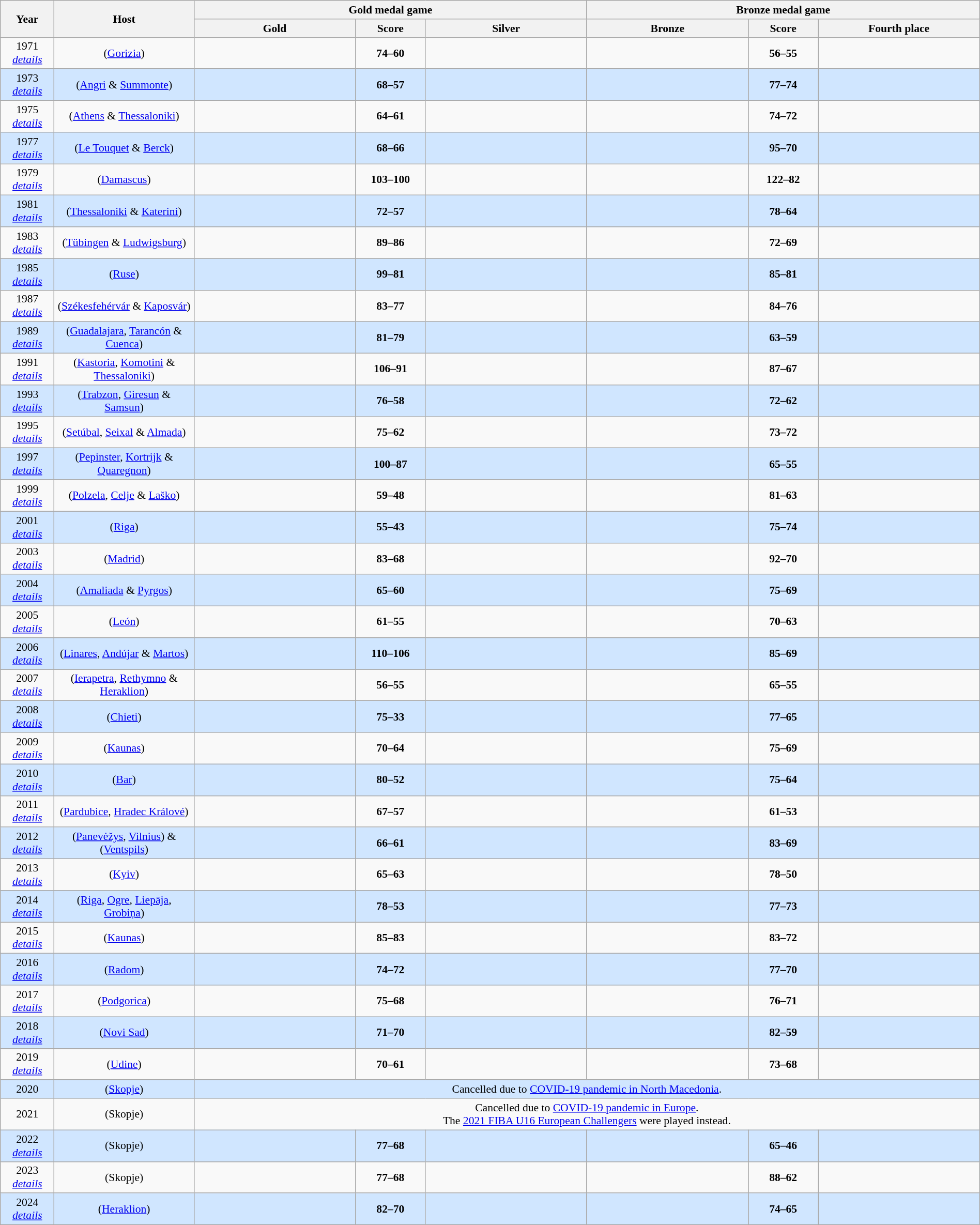<table class=wikitable style="text-align:center; font-size:90%; width:100%">
<tr>
<th rowspan=2 width=5%>Year</th>
<th rowspan=2 width=13%>Host</th>
<th colspan=3>Gold medal game</th>
<th colspan=3>Bronze medal game</th>
</tr>
<tr>
<th width=15%>Gold</th>
<th width=6.5%>Score</th>
<th width=15%>Silver</th>
<th width=15%>Bronze</th>
<th width=6.5%>Score</th>
<th width=15%>Fourth place</th>
</tr>
<tr>
<td>1971<br><em><a href='#'>details</a></em></td>
<td> (<a href='#'>Gorizia</a>)</td>
<td><strong></strong></td>
<td><strong>74–60</strong></td>
<td></td>
<td></td>
<td><strong>56–55</strong></td>
<td></td>
</tr>
<tr style="background:#D0E6FF;">
<td>1973<br><em><a href='#'>details</a></em></td>
<td> (<a href='#'>Angri</a> & <a href='#'>Summonte</a>)</td>
<td><strong></strong></td>
<td><strong>68–57</strong></td>
<td></td>
<td></td>
<td><strong>77–74</strong></td>
<td></td>
</tr>
<tr>
<td>1975<br><em><a href='#'>details</a></em></td>
<td> (<a href='#'>Athens</a> & <a href='#'>Thessaloniki</a>)</td>
<td><strong></strong></td>
<td><strong>64–61</strong></td>
<td></td>
<td></td>
<td><strong>74–72</strong></td>
<td></td>
</tr>
<tr style="background:#D0E6FF;">
<td>1977<br><em><a href='#'>details</a></em></td>
<td> (<a href='#'>Le Touquet</a> & <a href='#'>Berck</a>)</td>
<td><strong></strong></td>
<td><strong>68–66</strong></td>
<td></td>
<td></td>
<td><strong>95–70</strong></td>
<td></td>
</tr>
<tr>
<td>1979<br><em><a href='#'>details</a></em></td>
<td> (<a href='#'>Damascus</a>)</td>
<td><strong></strong></td>
<td><strong>103–100</strong></td>
<td></td>
<td></td>
<td><strong>122–82</strong></td>
<td></td>
</tr>
<tr style="background:#D0E6FF;">
<td>1981<br><em><a href='#'>details</a></em></td>
<td> (<a href='#'>Thessaloniki</a> & <a href='#'>Katerini</a>)</td>
<td><strong></strong></td>
<td><strong>72–57</strong></td>
<td></td>
<td></td>
<td><strong>78–64</strong></td>
<td></td>
</tr>
<tr>
<td>1983<br><em><a href='#'>details</a></em></td>
<td> (<a href='#'>Tübingen</a> & <a href='#'>Ludwigsburg</a>)</td>
<td><strong></strong></td>
<td><strong>89–86</strong></td>
<td></td>
<td></td>
<td><strong>72–69</strong></td>
<td></td>
</tr>
<tr style="background:#D0E6FF;">
<td>1985<br><em><a href='#'>details</a></em></td>
<td> (<a href='#'>Ruse</a>)</td>
<td><strong></strong></td>
<td><strong>99–81</strong></td>
<td></td>
<td></td>
<td><strong>85–81</strong></td>
<td></td>
</tr>
<tr>
<td>1987<br><em><a href='#'>details</a></em></td>
<td> (<a href='#'>Székesfehérvár</a> & <a href='#'>Kaposvár</a>)</td>
<td><strong></strong></td>
<td><strong>83–77</strong></td>
<td></td>
<td></td>
<td><strong>84–76</strong></td>
<td></td>
</tr>
<tr style="background:#D0E6FF;">
<td>1989<br><em><a href='#'>details</a></em></td>
<td> (<a href='#'>Guadalajara</a>, <a href='#'>Tarancón</a> & <a href='#'>Cuenca</a>)</td>
<td><strong></strong></td>
<td><strong>81–79</strong></td>
<td></td>
<td></td>
<td><strong>63–59</strong></td>
<td></td>
</tr>
<tr>
<td>1991<br><em><a href='#'>details</a></em></td>
<td> (<a href='#'>Kastoria</a>, <a href='#'>Komotini</a> & <a href='#'>Thessaloniki</a>)</td>
<td><strong></strong></td>
<td><strong>106–91</strong></td>
<td></td>
<td></td>
<td><strong>87–67</strong></td>
<td></td>
</tr>
<tr style="background:#D0E6FF;">
<td>1993<br><em><a href='#'>details</a></em></td>
<td> (<a href='#'>Trabzon</a>, <a href='#'>Giresun</a> & <a href='#'>Samsun</a>)</td>
<td><strong></strong></td>
<td><strong>76–58</strong></td>
<td></td>
<td></td>
<td><strong>72–62</strong></td>
<td></td>
</tr>
<tr>
<td>1995<br><em><a href='#'>details</a></em></td>
<td> (<a href='#'>Setúbal</a>, <a href='#'>Seixal</a> & <a href='#'>Almada</a>)</td>
<td><strong></strong></td>
<td><strong>75–62</strong></td>
<td></td>
<td></td>
<td><strong>73–72</strong></td>
<td></td>
</tr>
<tr style="background:#D0E6FF;">
<td>1997<br><em><a href='#'>details</a></em></td>
<td> (<a href='#'>Pepinster</a>, <a href='#'>Kortrijk</a> & <a href='#'>Quaregnon</a>)</td>
<td><strong></strong></td>
<td><strong>100–87</strong></td>
<td></td>
<td></td>
<td><strong>65–55</strong></td>
<td></td>
</tr>
<tr>
<td>1999<br><em><a href='#'>details</a></em></td>
<td> (<a href='#'>Polzela</a>, <a href='#'>Celje</a> & <a href='#'>Laško</a>)</td>
<td><strong></strong></td>
<td><strong>59–48</strong></td>
<td></td>
<td></td>
<td><strong>81–63</strong></td>
<td></td>
</tr>
<tr style="background:#D0E6FF;">
<td>2001<br><em><a href='#'>details</a></em></td>
<td> (<a href='#'>Riga</a>)</td>
<td><strong></strong></td>
<td><strong>55–43</strong></td>
<td></td>
<td></td>
<td><strong>75–74</strong></td>
<td></td>
</tr>
<tr>
<td>2003<br><em><a href='#'>details</a></em></td>
<td> (<a href='#'>Madrid</a>)</td>
<td><strong></strong></td>
<td><strong>83–68</strong></td>
<td></td>
<td></td>
<td><strong>92–70</strong></td>
<td></td>
</tr>
<tr style="background:#D0E6FF;">
<td>2004<br><em><a href='#'>details</a></em></td>
<td> (<a href='#'>Amaliada</a> & <a href='#'>Pyrgos</a>)</td>
<td><strong></strong></td>
<td><strong>65–60</strong></td>
<td></td>
<td></td>
<td><strong>75–69</strong></td>
<td></td>
</tr>
<tr>
<td>2005<br><em><a href='#'>details</a></em></td>
<td> (<a href='#'>León</a>)</td>
<td><strong></strong></td>
<td><strong>61–55</strong></td>
<td></td>
<td></td>
<td><strong>70–63</strong></td>
<td></td>
</tr>
<tr style="background:#D0E6FF;">
<td>2006<br><em><a href='#'>details</a></em></td>
<td> (<a href='#'>Linares</a>, <a href='#'>Andújar</a> & <a href='#'>Martos</a>)</td>
<td><strong></strong></td>
<td><strong>110–106</strong></td>
<td></td>
<td></td>
<td><strong>85–69</strong></td>
<td></td>
</tr>
<tr>
<td>2007<br><em><a href='#'>details</a></em></td>
<td> (<a href='#'>Ierapetra</a>, <a href='#'>Rethymno</a> & <a href='#'>Heraklion</a>)</td>
<td><strong></strong></td>
<td><strong>56–55</strong></td>
<td></td>
<td></td>
<td><strong>65–55</strong></td>
<td></td>
</tr>
<tr style="background:#D0E6FF;">
<td>2008<br><em><a href='#'>details</a></em></td>
<td> (<a href='#'>Chieti</a>)</td>
<td><strong></strong></td>
<td><strong>75–33</strong></td>
<td></td>
<td></td>
<td><strong>77–65</strong></td>
<td></td>
</tr>
<tr>
<td>2009<br><em><a href='#'>details</a></em></td>
<td> (<a href='#'>Kaunas</a>)</td>
<td><strong></strong></td>
<td><strong>70–64</strong></td>
<td></td>
<td></td>
<td><strong>75–69</strong></td>
<td></td>
</tr>
<tr style="background:#D0E6FF;">
<td>2010<br><em><a href='#'>details</a></em></td>
<td> (<a href='#'>Bar</a>)</td>
<td><strong></strong></td>
<td><strong>80–52</strong></td>
<td></td>
<td></td>
<td><strong>75–64</strong></td>
<td></td>
</tr>
<tr>
<td>2011<br><em><a href='#'>details</a></em></td>
<td> (<a href='#'>Pardubice</a>, <a href='#'>Hradec Králové</a>)</td>
<td><strong></strong></td>
<td><strong>67–57</strong></td>
<td></td>
<td></td>
<td><strong>61–53</strong></td>
<td></td>
</tr>
<tr style="background:#D0E6FF;">
<td>2012<br><em><a href='#'>details</a></em></td>
<td> (<a href='#'>Panevėžys</a>, <a href='#'>Vilnius</a>) &  (<a href='#'>Ventspils</a>)</td>
<td><strong></strong></td>
<td><strong>66–61</strong></td>
<td></td>
<td></td>
<td><strong>83–69</strong></td>
<td></td>
</tr>
<tr>
<td>2013<br><em><a href='#'>details</a></em></td>
<td> (<a href='#'>Kyiv</a>)</td>
<td><strong></strong></td>
<td><strong>65–63</strong></td>
<td></td>
<td></td>
<td><strong>78–50</strong></td>
<td></td>
</tr>
<tr style="background:#D0E6FF;">
<td>2014<br><em><a href='#'>details</a></em></td>
<td> (<a href='#'>Riga</a>, <a href='#'>Ogre</a>, <a href='#'>Liepāja</a>, <a href='#'>Grobiņa</a>)</td>
<td><strong></strong></td>
<td><strong>78–53</strong></td>
<td></td>
<td></td>
<td><strong>77–73</strong></td>
<td></td>
</tr>
<tr>
<td>2015<br><em><a href='#'>details</a></em></td>
<td> (<a href='#'>Kaunas</a>)</td>
<td><strong></strong></td>
<td><strong>85–83</strong></td>
<td></td>
<td></td>
<td><strong>83–72</strong></td>
<td></td>
</tr>
<tr style="background:#D0E6FF;">
<td>2016<br><em><a href='#'>details</a></em></td>
<td> (<a href='#'>Radom</a>)</td>
<td><strong></strong></td>
<td><strong>74–72</strong></td>
<td></td>
<td></td>
<td><strong>77–70</strong></td>
<td></td>
</tr>
<tr>
<td>2017<br><em><a href='#'>details</a></em></td>
<td> (<a href='#'>Podgorica</a>)</td>
<td><strong></strong></td>
<td><strong>75–68</strong></td>
<td></td>
<td></td>
<td><strong>76–71</strong></td>
<td></td>
</tr>
<tr style="background:#D0E6FF;">
<td>2018<br><em><a href='#'>details</a></em></td>
<td> (<a href='#'>Novi Sad</a>)</td>
<td><strong></strong></td>
<td><strong>71–70</strong></td>
<td></td>
<td></td>
<td><strong>82–59</strong></td>
<td></td>
</tr>
<tr>
<td>2019<br><em><a href='#'>details</a></em></td>
<td> (<a href='#'>Udine</a>)</td>
<td><strong></strong></td>
<td><strong>70–61</strong></td>
<td></td>
<td></td>
<td><strong>73–68</strong></td>
<td></td>
</tr>
<tr style="background:#D0E6FF;">
<td>2020</td>
<td> (<a href='#'>Skopje</a>)</td>
<td colspan=6>Cancelled due to <a href='#'>COVID-19 pandemic in North Macedonia</a>.</td>
</tr>
<tr>
<td>2021</td>
<td> (Skopje)</td>
<td colspan=6>Cancelled due to <a href='#'>COVID-19 pandemic in Europe</a>.<br>The <a href='#'>2021 FIBA U16 European Challengers</a> were played instead.</td>
</tr>
<tr style="background:#D0E6FF;">
<td>2022<br><em><a href='#'>details</a></em></td>
<td> (Skopje)</td>
<td><strong></strong></td>
<td><strong>77–68</strong></td>
<td></td>
<td></td>
<td><strong>65–46</strong></td>
<td></td>
</tr>
<tr>
<td>2023<br><em><a href='#'>details</a></em></td>
<td> (Skopje)</td>
<td><strong></strong></td>
<td><strong>77–68</strong></td>
<td></td>
<td></td>
<td><strong>88–62</strong></td>
<td></td>
</tr>
<tr style="background:#D0E6FF;">
<td>2024<br><em><a href='#'>details</a></em></td>
<td> (<a href='#'>Heraklion</a>)</td>
<td><strong></strong></td>
<td><strong>82–70</strong></td>
<td></td>
<td></td>
<td><strong>74–65</strong></td>
<td></td>
</tr>
</table>
